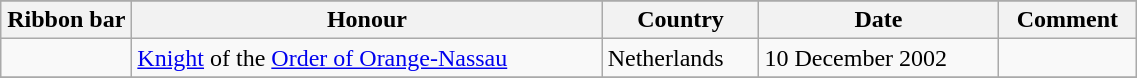<table class="wikitable" style="width:60%;">
<tr style="background:#ccf; text-align:center;">
</tr>
<tr>
<th style="width:80px;">Ribbon bar</th>
<th>Honour</th>
<th>Country</th>
<th>Date</th>
<th>Comment</th>
</tr>
<tr>
<td></td>
<td><a href='#'>Knight</a> of the <a href='#'>Order of Orange-Nassau</a></td>
<td>Netherlands</td>
<td>10 December 2002</td>
<td></td>
</tr>
<tr>
</tr>
</table>
